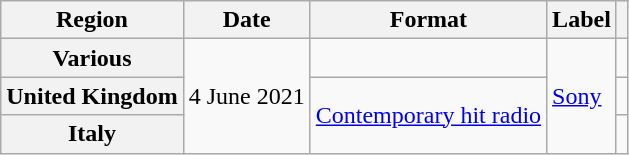<table class="wikitable plainrowheaders">
<tr>
<th scope="col">Region</th>
<th scope="col">Date</th>
<th scope="col">Format</th>
<th scope="col">Label</th>
<th scope="col"></th>
</tr>
<tr>
<th scope="row">Various</th>
<td rowspan="3">4 June 2021</td>
<td></td>
<td rowspan="3"><a href='#'>Sony</a></td>
<td></td>
</tr>
<tr>
<th scope="row">United Kingdom</th>
<td rowspan="2"><a href='#'>Contemporary hit radio</a></td>
<td></td>
</tr>
<tr>
<th scope="row">Italy</th>
<td></td>
</tr>
</table>
